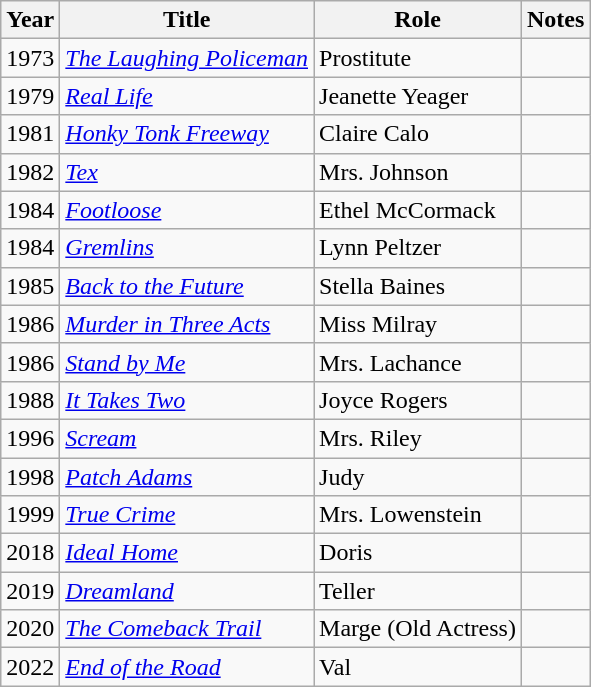<table class="wikitable">
<tr>
<th>Year</th>
<th>Title</th>
<th>Role</th>
<th>Notes</th>
</tr>
<tr>
<td>1973</td>
<td><em><a href='#'>The Laughing Policeman</a></em></td>
<td>Prostitute</td>
<td></td>
</tr>
<tr>
<td>1979</td>
<td><em><a href='#'>Real Life</a></em></td>
<td>Jeanette Yeager</td>
<td></td>
</tr>
<tr>
<td>1981</td>
<td><em><a href='#'>Honky Tonk Freeway</a></em></td>
<td>Claire Calo</td>
<td></td>
</tr>
<tr>
<td>1982</td>
<td><em><a href='#'>Tex</a></em></td>
<td>Mrs. Johnson</td>
<td></td>
</tr>
<tr>
<td>1984</td>
<td><em><a href='#'>Footloose</a></em></td>
<td>Ethel McCormack</td>
<td></td>
</tr>
<tr>
<td>1984</td>
<td><em><a href='#'>Gremlins</a></em></td>
<td>Lynn Peltzer</td>
<td></td>
</tr>
<tr>
<td>1985</td>
<td><em><a href='#'>Back to the Future</a></em></td>
<td>Stella Baines</td>
<td></td>
</tr>
<tr>
<td>1986</td>
<td><em><a href='#'>Murder in Three Acts</a></em></td>
<td>Miss Milray</td>
<td></td>
</tr>
<tr>
<td>1986</td>
<td><em><a href='#'>Stand by Me</a></em></td>
<td>Mrs. Lachance</td>
<td></td>
</tr>
<tr>
<td>1988</td>
<td><em><a href='#'>It Takes Two</a></em></td>
<td>Joyce Rogers</td>
<td></td>
</tr>
<tr>
<td>1996</td>
<td><em><a href='#'>Scream</a></em></td>
<td>Mrs. Riley</td>
<td></td>
</tr>
<tr>
<td>1998</td>
<td><em><a href='#'>Patch Adams</a></em></td>
<td>Judy</td>
<td></td>
</tr>
<tr>
<td>1999</td>
<td><em><a href='#'>True Crime</a></em></td>
<td>Mrs. Lowenstein</td>
<td></td>
</tr>
<tr>
<td>2018</td>
<td><em><a href='#'>Ideal Home</a></em></td>
<td>Doris</td>
<td></td>
</tr>
<tr>
<td>2019</td>
<td><em><a href='#'>Dreamland</a></em></td>
<td>Teller</td>
<td></td>
</tr>
<tr>
<td>2020</td>
<td><em><a href='#'>The Comeback Trail</a></em></td>
<td>Marge (Old Actress)</td>
<td></td>
</tr>
<tr>
<td>2022</td>
<td><em><a href='#'>End of the Road</a></em></td>
<td>Val</td>
<td></td>
</tr>
</table>
